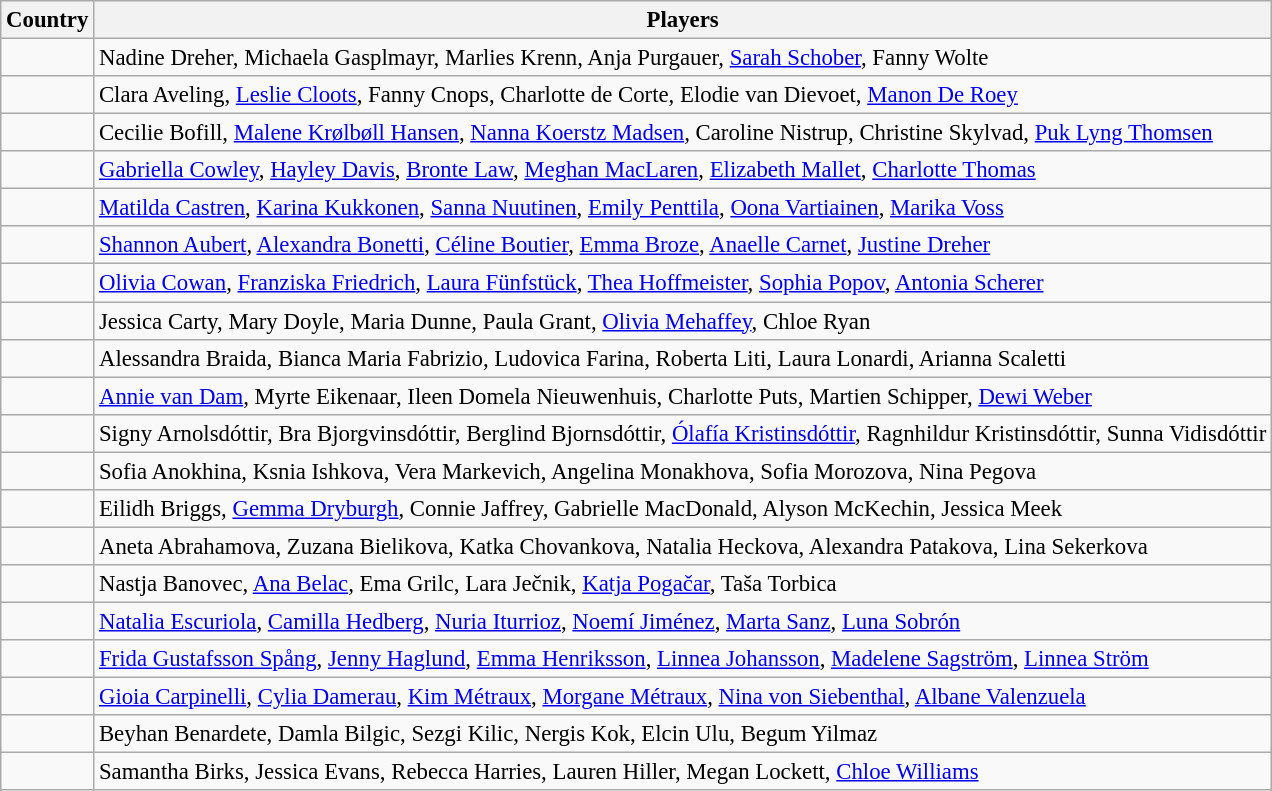<table class="wikitable" style="font-size:95%;">
<tr>
<th>Country</th>
<th>Players</th>
</tr>
<tr>
<td></td>
<td>Nadine Dreher, Michaela Gasplmayr, Marlies Krenn, Anja Purgauer, <a href='#'>Sarah Schober</a>, Fanny Wolte</td>
</tr>
<tr>
<td></td>
<td>Clara Aveling, <a href='#'>Leslie Cloots</a>, Fanny Cnops, Charlotte de Corte, Elodie van Dievoet, <a href='#'>Manon De Roey</a></td>
</tr>
<tr>
<td></td>
<td>Cecilie Bofill, <a href='#'>Malene Krølbøll Hansen</a>, <a href='#'>Nanna Koerstz Madsen</a>, Caroline Nistrup, Christine Skylvad, <a href='#'>Puk Lyng Thomsen</a></td>
</tr>
<tr>
<td></td>
<td><a href='#'>Gabriella Cowley</a>, <a href='#'>Hayley Davis</a>, <a href='#'>Bronte Law</a>, <a href='#'>Meghan MacLaren</a>, <a href='#'>Elizabeth Mallet</a>, <a href='#'>Charlotte Thomas</a></td>
</tr>
<tr>
<td></td>
<td><a href='#'>Matilda Castren</a>, <a href='#'>Karina Kukkonen</a>, <a href='#'>Sanna Nuutinen</a>, <a href='#'>Emily Penttila</a>, <a href='#'>Oona Vartiainen</a>, <a href='#'>Marika Voss</a></td>
</tr>
<tr>
<td></td>
<td><a href='#'>Shannon Aubert</a>, <a href='#'>Alexandra Bonetti</a>, <a href='#'>Céline Boutier</a>, <a href='#'>Emma Broze</a>, <a href='#'>Anaelle Carnet</a>, <a href='#'>Justine Dreher</a></td>
</tr>
<tr>
<td></td>
<td><a href='#'>Olivia Cowan</a>, <a href='#'>Franziska Friedrich</a>, <a href='#'>Laura Fünfstück</a>, <a href='#'>Thea Hoffmeister</a>, <a href='#'>Sophia Popov</a>, <a href='#'>Antonia Scherer</a></td>
</tr>
<tr>
<td></td>
<td>Jessica Carty, Mary Doyle, Maria Dunne, Paula Grant, <a href='#'>Olivia Mehaffey</a>, Chloe Ryan</td>
</tr>
<tr>
<td></td>
<td>Alessandra Braida, Bianca Maria Fabrizio, Ludovica Farina, Roberta Liti, Laura Lonardi, Arianna Scaletti</td>
</tr>
<tr>
<td></td>
<td><a href='#'>Annie van Dam</a>, Myrte Eikenaar, Ileen Domela Nieuwenhuis, Charlotte Puts, Martien Schipper, <a href='#'>Dewi Weber</a></td>
</tr>
<tr>
<td></td>
<td>Signy Arnolsdóttir, Bra Bjorgvinsdóttir, Berglind Bjornsdóttir, <a href='#'>Ólafía Kristinsdóttir</a>, Ragnhildur Kristinsdóttir, Sunna Vidisdóttir</td>
</tr>
<tr>
<td></td>
<td>Sofia Anokhina, Ksnia Ishkova, Vera Markevich, Angelina Monakhova, Sofia Morozova, Nina Pegova</td>
</tr>
<tr>
<td></td>
<td>Eilidh Briggs, <a href='#'>Gemma Dryburgh</a>, Connie Jaffrey, Gabrielle MacDonald, Alyson McKechin, Jessica Meek</td>
</tr>
<tr>
<td></td>
<td>Aneta Abrahamova, Zuzana Bielikova, Katka Chovankova, Natalia Heckova, Alexandra Patakova, Lina Sekerkova</td>
</tr>
<tr>
<td></td>
<td>Nastja Banovec, <a href='#'>Ana Belac</a>, Ema Grilc, Lara Ječnik, <a href='#'>Katja Pogačar</a>, Taša Torbica</td>
</tr>
<tr>
<td></td>
<td><a href='#'>Natalia Escuriola</a>, <a href='#'>Camilla Hedberg</a>, <a href='#'>Nuria Iturrioz</a>, <a href='#'>Noemí Jiménez</a>, <a href='#'>Marta Sanz</a>, <a href='#'>Luna Sobrón</a></td>
</tr>
<tr>
<td></td>
<td><a href='#'>Frida Gustafsson Spång</a>, <a href='#'>Jenny Haglund</a>, <a href='#'>Emma Henriksson</a>, <a href='#'>Linnea Johansson</a>, <a href='#'>Madelene Sagström</a>, <a href='#'>Linnea Ström</a></td>
</tr>
<tr>
<td></td>
<td><a href='#'>Gioia Carpinelli</a>, <a href='#'>Cylia Damerau</a>, <a href='#'>Kim Métraux</a>, <a href='#'>Morgane Métraux</a>, <a href='#'>Nina von Siebenthal</a>, <a href='#'>Albane Valenzuela</a></td>
</tr>
<tr>
<td></td>
<td>Beyhan Benardete, Damla Bilgic, Sezgi Kilic, Nergis Kok, Elcin Ulu, Begum Yilmaz</td>
</tr>
<tr>
<td></td>
<td>Samantha Birks, Jessica Evans, Rebecca Harries, Lauren Hiller, Megan Lockett, <a href='#'>Chloe Williams</a></td>
</tr>
</table>
